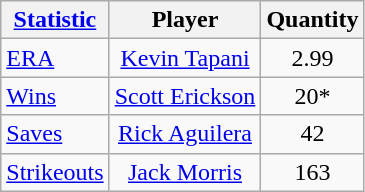<table class="wikitable" style="text-align: center;">
<tr>
<th><a href='#'>Statistic</a></th>
<th>Player</th>
<th>Quantity</th>
</tr>
<tr>
<td align="left"><a href='#'>ERA</a></td>
<td><a href='#'>Kevin Tapani</a></td>
<td>2.99</td>
</tr>
<tr>
<td align="left"><a href='#'>Wins</a></td>
<td><a href='#'>Scott Erickson</a></td>
<td>20*</td>
</tr>
<tr>
<td align="left"><a href='#'>Saves</a></td>
<td><a href='#'>Rick Aguilera</a></td>
<td>42</td>
</tr>
<tr>
<td align="left"><a href='#'>Strikeouts</a></td>
<td><a href='#'>Jack Morris</a></td>
<td>163</td>
</tr>
</table>
